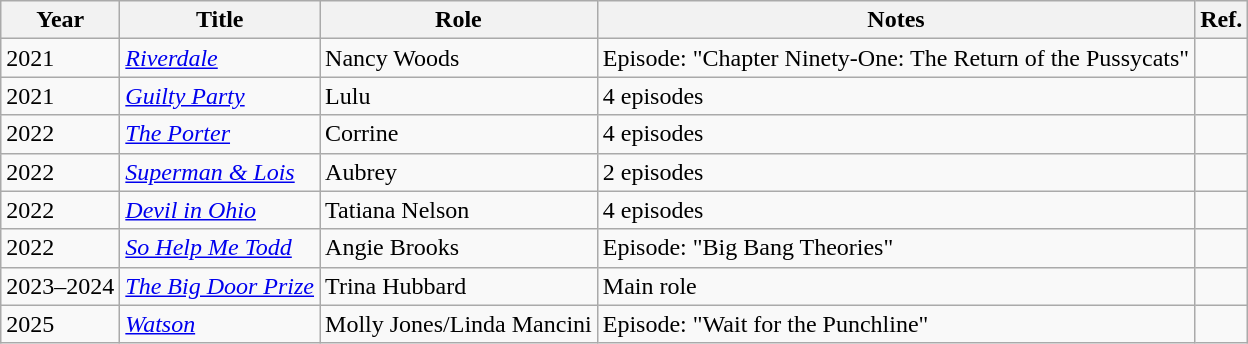<table class="wikitable">
<tr>
<th>Year</th>
<th>Title</th>
<th>Role</th>
<th>Notes</th>
<th>Ref.</th>
</tr>
<tr>
<td>2021</td>
<td><em><a href='#'>Riverdale</a></em></td>
<td>Nancy Woods</td>
<td>Episode: "Chapter Ninety-One: The Return of the Pussycats"</td>
<td></td>
</tr>
<tr>
<td>2021</td>
<td><em><a href='#'>Guilty Party</a></em></td>
<td>Lulu</td>
<td>4 episodes</td>
<td></td>
</tr>
<tr>
<td>2022</td>
<td><em><a href='#'>The Porter</a></em></td>
<td>Corrine</td>
<td>4 episodes</td>
<td></td>
</tr>
<tr>
<td>2022</td>
<td><em><a href='#'>Superman & Lois</a></em></td>
<td>Aubrey</td>
<td>2 episodes</td>
<td></td>
</tr>
<tr>
<td>2022</td>
<td><em><a href='#'>Devil in Ohio</a></em></td>
<td>Tatiana Nelson</td>
<td>4 episodes</td>
<td></td>
</tr>
<tr>
<td>2022</td>
<td><em><a href='#'>So Help Me Todd</a></em></td>
<td>Angie Brooks</td>
<td>Episode: "Big Bang Theories"</td>
<td></td>
</tr>
<tr>
<td>2023–2024</td>
<td><em><a href='#'>The Big Door Prize</a></em></td>
<td>Trina Hubbard</td>
<td>Main role</td>
<td></td>
</tr>
<tr>
<td>2025</td>
<td><em><a href='#'>Watson</a></em></td>
<td>Molly Jones/Linda Mancini</td>
<td>Episode: "Wait for the Punchline"</td>
<td></td>
</tr>
</table>
